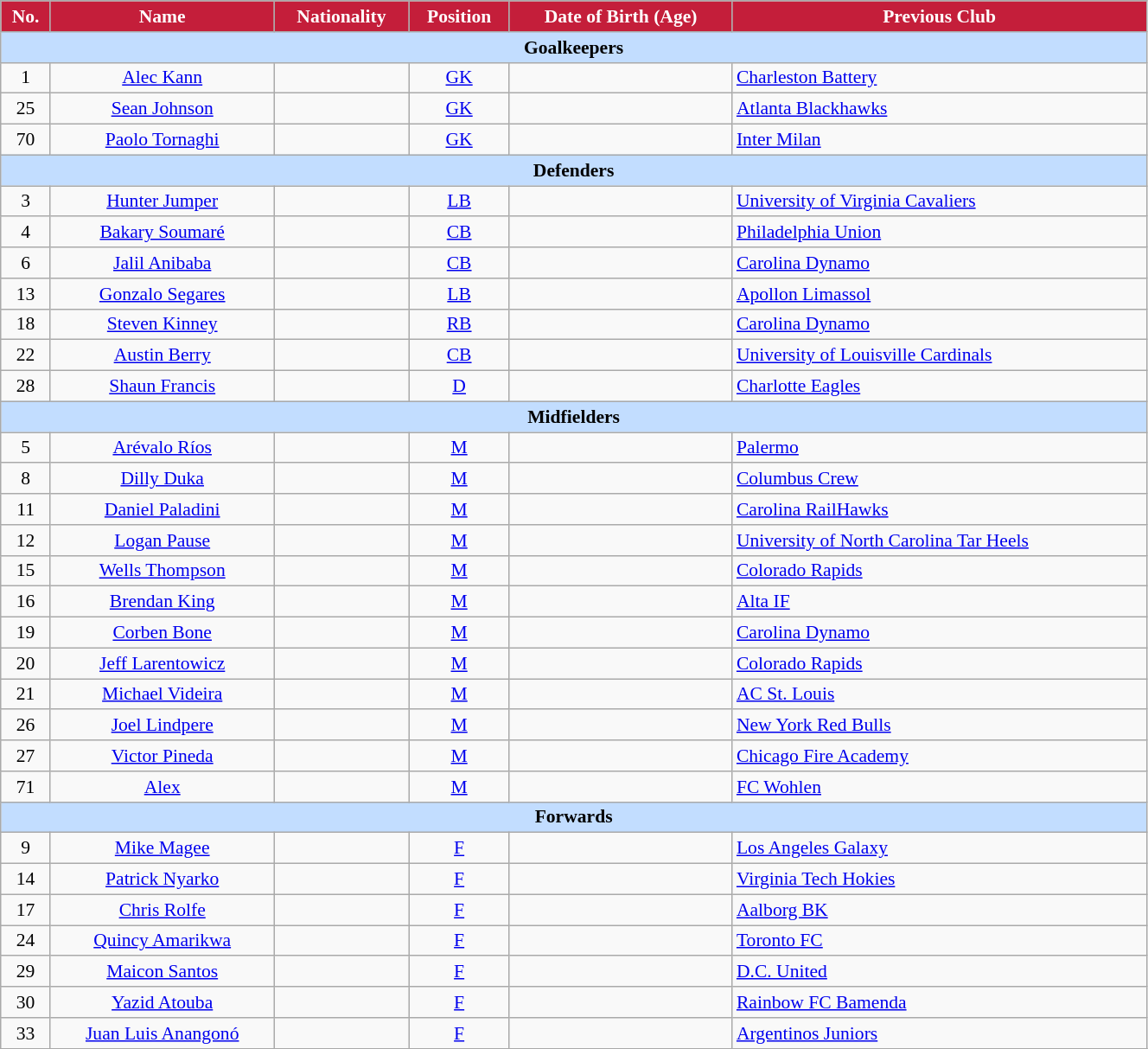<table class="wikitable"  style="text-align:center; font-size:90%; width:70%;">
<tr>
<th style="background:#C41E3A; color:white; text-align:center;">No.</th>
<th style="background:#C41E3A; color:white; text-align:center;">Name</th>
<th style="background:#C41E3A; color:white; text-align:center;">Nationality</th>
<th style="background:#C41E3A; color:white; text-align:center;">Position</th>
<th style="background:#C41E3A; color:white; text-align:center;">Date of Birth (Age)</th>
<th style="background:#C41E3A; color:white; text-align:center;">Previous Club</th>
</tr>
<tr>
<th colspan="6"  style="background:#c2ddff; color:black; text-align:center;">Goalkeepers</th>
</tr>
<tr>
<td>1</td>
<td><a href='#'>Alec Kann</a></td>
<td></td>
<td><a href='#'>GK</a></td>
<td></td>
<td align=left> <a href='#'>Charleston Battery</a></td>
</tr>
<tr>
<td>25</td>
<td><a href='#'>Sean Johnson</a></td>
<td></td>
<td><a href='#'>GK</a></td>
<td></td>
<td align=left> <a href='#'>Atlanta Blackhawks</a></td>
</tr>
<tr>
<td>70</td>
<td><a href='#'>Paolo Tornaghi</a></td>
<td></td>
<td><a href='#'>GK</a></td>
<td></td>
<td align=left> <a href='#'>Inter Milan</a></td>
</tr>
<tr>
<th colspan="6"  style="background:#c2ddff; color:black; text-align:center;">Defenders</th>
</tr>
<tr>
<td>3</td>
<td><a href='#'>Hunter Jumper</a></td>
<td></td>
<td><a href='#'>LB</a></td>
<td></td>
<td align=left> <a href='#'>University of Virginia Cavaliers</a></td>
</tr>
<tr>
<td>4</td>
<td><a href='#'>Bakary Soumaré</a></td>
<td></td>
<td><a href='#'>CB</a></td>
<td></td>
<td align=left> <a href='#'>Philadelphia Union</a></td>
</tr>
<tr>
<td>6</td>
<td><a href='#'>Jalil Anibaba</a></td>
<td></td>
<td><a href='#'>CB</a></td>
<td></td>
<td align=left> <a href='#'>Carolina Dynamo</a></td>
</tr>
<tr>
<td>13</td>
<td><a href='#'>Gonzalo Segares</a></td>
<td></td>
<td><a href='#'>LB</a></td>
<td></td>
<td align=left> <a href='#'>Apollon Limassol</a></td>
</tr>
<tr>
<td>18</td>
<td><a href='#'>Steven Kinney</a></td>
<td></td>
<td><a href='#'>RB</a></td>
<td></td>
<td align=left> <a href='#'>Carolina Dynamo</a></td>
</tr>
<tr>
<td>22</td>
<td><a href='#'>Austin Berry</a></td>
<td></td>
<td><a href='#'>CB</a></td>
<td></td>
<td align=left> <a href='#'>University of Louisville Cardinals</a></td>
</tr>
<tr>
<td>28</td>
<td><a href='#'>Shaun Francis</a></td>
<td></td>
<td><a href='#'>D</a></td>
<td></td>
<td align=left> <a href='#'>Charlotte Eagles</a></td>
</tr>
<tr>
<th colspan="6"  style="background:#c2ddff; color:black; text-align:center;">Midfielders</th>
</tr>
<tr>
<td>5</td>
<td><a href='#'>Arévalo Ríos</a></td>
<td></td>
<td><a href='#'>M</a></td>
<td></td>
<td align=left> <a href='#'>Palermo</a></td>
</tr>
<tr>
<td>8</td>
<td><a href='#'>Dilly Duka</a></td>
<td></td>
<td><a href='#'>M</a></td>
<td></td>
<td align=left> <a href='#'>Columbus Crew</a></td>
</tr>
<tr>
<td>11</td>
<td><a href='#'>Daniel Paladini</a></td>
<td></td>
<td><a href='#'>M</a></td>
<td></td>
<td align=left> <a href='#'>Carolina RailHawks</a></td>
</tr>
<tr>
<td>12</td>
<td><a href='#'>Logan Pause</a></td>
<td></td>
<td><a href='#'>M</a></td>
<td></td>
<td align=left> <a href='#'>University of North Carolina Tar Heels</a></td>
</tr>
<tr>
<td>15</td>
<td><a href='#'>Wells Thompson</a></td>
<td></td>
<td><a href='#'>M</a></td>
<td></td>
<td align=left> <a href='#'>Colorado Rapids</a></td>
</tr>
<tr>
<td>16</td>
<td><a href='#'>Brendan King</a></td>
<td></td>
<td><a href='#'>M</a></td>
<td></td>
<td align=left> <a href='#'>Alta IF</a></td>
</tr>
<tr>
<td>19</td>
<td><a href='#'>Corben Bone</a></td>
<td></td>
<td><a href='#'>M</a></td>
<td></td>
<td align=left> <a href='#'>Carolina Dynamo</a></td>
</tr>
<tr>
<td>20</td>
<td><a href='#'>Jeff Larentowicz</a></td>
<td></td>
<td><a href='#'>M</a></td>
<td></td>
<td align=left> <a href='#'>Colorado Rapids</a></td>
</tr>
<tr>
<td>21</td>
<td><a href='#'>Michael Videira</a></td>
<td></td>
<td><a href='#'>M</a></td>
<td></td>
<td align=left> <a href='#'>AC St. Louis</a></td>
</tr>
<tr>
<td>26</td>
<td><a href='#'>Joel Lindpere</a></td>
<td></td>
<td><a href='#'>M</a></td>
<td></td>
<td align=left> <a href='#'>New York Red Bulls</a></td>
</tr>
<tr>
<td>27</td>
<td><a href='#'>Victor Pineda</a></td>
<td></td>
<td><a href='#'>M</a></td>
<td></td>
<td align=left> <a href='#'>Chicago Fire Academy</a></td>
</tr>
<tr>
<td>71</td>
<td><a href='#'>Alex</a></td>
<td></td>
<td><a href='#'>M</a></td>
<td></td>
<td align=left> <a href='#'>FC Wohlen</a></td>
</tr>
<tr>
<th colspan="6"  style="background:#c2ddff; color:black; text-align:center;">Forwards</th>
</tr>
<tr>
<td>9</td>
<td><a href='#'>Mike Magee</a></td>
<td></td>
<td><a href='#'>F</a></td>
<td></td>
<td align=left> <a href='#'>Los Angeles Galaxy</a></td>
</tr>
<tr>
<td>14</td>
<td><a href='#'>Patrick Nyarko</a></td>
<td></td>
<td><a href='#'>F</a></td>
<td></td>
<td align=left> <a href='#'>Virginia Tech Hokies</a></td>
</tr>
<tr>
<td>17</td>
<td><a href='#'>Chris Rolfe</a></td>
<td></td>
<td><a href='#'>F</a></td>
<td></td>
<td align=left> <a href='#'>Aalborg BK</a></td>
</tr>
<tr>
<td>24</td>
<td><a href='#'>Quincy Amarikwa</a></td>
<td></td>
<td><a href='#'>F</a></td>
<td></td>
<td align=left> <a href='#'>Toronto FC</a></td>
</tr>
<tr>
<td>29</td>
<td><a href='#'>Maicon Santos</a></td>
<td></td>
<td><a href='#'>F</a></td>
<td></td>
<td align=left> <a href='#'>D.C. United</a></td>
</tr>
<tr>
<td>30</td>
<td><a href='#'>Yazid Atouba</a></td>
<td></td>
<td><a href='#'>F</a></td>
<td></td>
<td align=left> <a href='#'>Rainbow FC Bamenda</a></td>
</tr>
<tr>
<td>33</td>
<td><a href='#'>Juan Luis Anangonó</a></td>
<td></td>
<td><a href='#'>F</a></td>
<td></td>
<td align=left> <a href='#'>Argentinos Juniors</a></td>
</tr>
<tr>
</tr>
</table>
